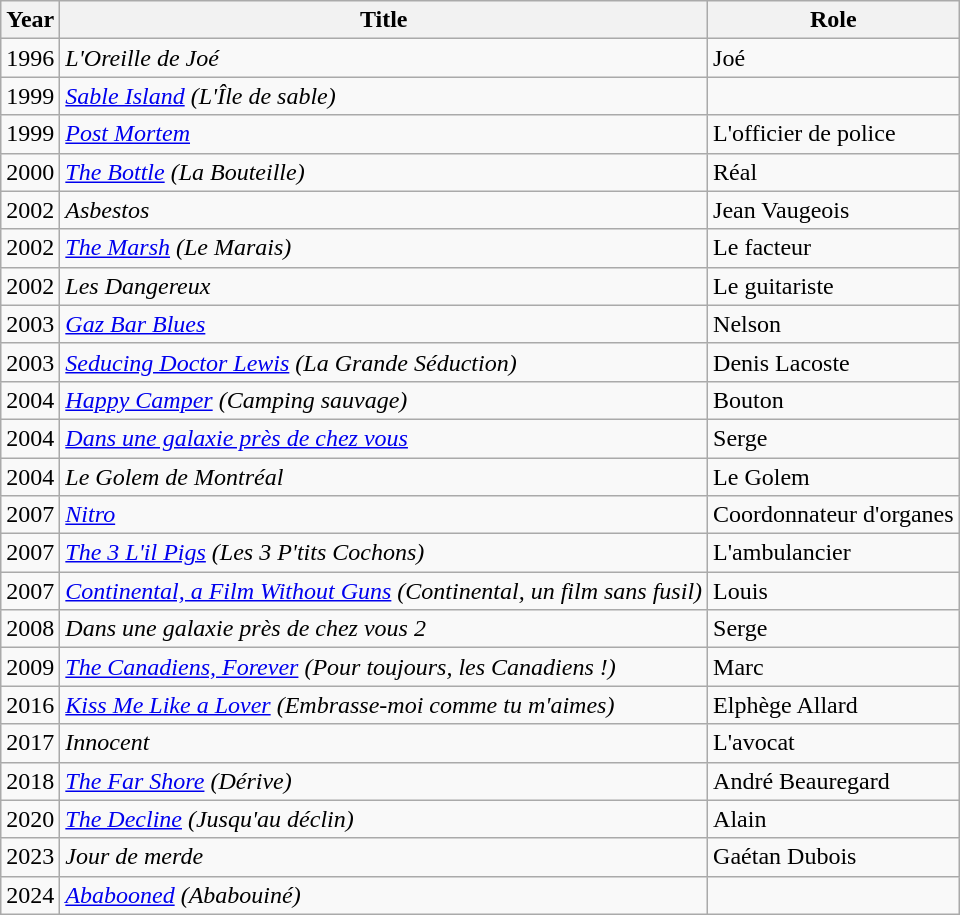<table class="wikitable">
<tr>
<th>Year</th>
<th>Title</th>
<th>Role</th>
</tr>
<tr>
<td>1996</td>
<td><em>L'Oreille de Joé</em></td>
<td>Joé</td>
</tr>
<tr>
<td>1999</td>
<td><em><a href='#'>Sable Island</a> (L'Île de sable)</em></td>
<td></td>
</tr>
<tr>
<td>1999</td>
<td><em><a href='#'>Post Mortem</a></em></td>
<td>L'officier de police</td>
</tr>
<tr>
<td>2000</td>
<td><em><a href='#'>The Bottle</a> (La Bouteille)</em></td>
<td>Réal</td>
</tr>
<tr>
<td>2002</td>
<td><em>Asbestos</em></td>
<td>Jean Vaugeois</td>
</tr>
<tr>
<td>2002</td>
<td><em><a href='#'>The Marsh</a> (Le Marais)</em></td>
<td>Le facteur</td>
</tr>
<tr>
<td>2002</td>
<td><em>Les Dangereux</em></td>
<td>Le guitariste</td>
</tr>
<tr>
<td>2003</td>
<td><em><a href='#'>Gaz Bar Blues</a></em></td>
<td>Nelson</td>
</tr>
<tr>
<td>2003</td>
<td><em><a href='#'>Seducing Doctor Lewis</a> (La Grande Séduction)</em></td>
<td>Denis Lacoste</td>
</tr>
<tr>
<td>2004</td>
<td><em><a href='#'>Happy Camper</a> (Camping sauvage)</em></td>
<td>Bouton</td>
</tr>
<tr>
<td>2004</td>
<td><em><a href='#'>Dans une galaxie près de chez vous</a></em></td>
<td>Serge</td>
</tr>
<tr>
<td>2004</td>
<td><em>Le Golem de Montréal</em></td>
<td>Le Golem</td>
</tr>
<tr>
<td>2007</td>
<td><em><a href='#'>Nitro</a></em></td>
<td>Coordonnateur d'organes</td>
</tr>
<tr>
<td>2007</td>
<td><em><a href='#'>The 3 L'il Pigs</a> (Les 3 P'tits Cochons)</em></td>
<td>L'ambulancier</td>
</tr>
<tr>
<td>2007</td>
<td><em><a href='#'>Continental, a Film Without Guns</a> (Continental, un film sans fusil)</em></td>
<td>Louis</td>
</tr>
<tr>
<td>2008</td>
<td><em>Dans une galaxie près de chez vous 2</em></td>
<td>Serge</td>
</tr>
<tr>
<td>2009</td>
<td><em><a href='#'>The Canadiens, Forever</a> (Pour toujours, les Canadiens !)</em></td>
<td>Marc</td>
</tr>
<tr>
<td>2016</td>
<td><em><a href='#'>Kiss Me Like a Lover</a> (Embrasse-moi comme tu m'aimes)</em></td>
<td>Elphège Allard</td>
</tr>
<tr>
<td>2017</td>
<td><em>Innocent</em></td>
<td>L'avocat</td>
</tr>
<tr>
<td>2018</td>
<td><em><a href='#'>The Far Shore</a> (Dérive)</em></td>
<td>André Beauregard</td>
</tr>
<tr>
<td>2020</td>
<td><em><a href='#'>The Decline</a> (Jusqu'au déclin)</em></td>
<td>Alain</td>
</tr>
<tr>
<td>2023</td>
<td><em>Jour de merde</em></td>
<td>Gaétan Dubois</td>
</tr>
<tr>
<td>2024</td>
<td><em><a href='#'>Ababooned</a> (Ababouiné)</em></td>
<td></td>
</tr>
</table>
